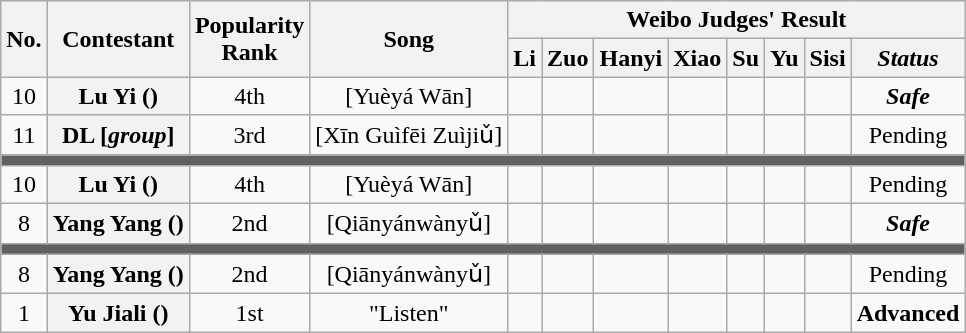<table class="wikitable plainrowheaders" style="text-align:center;">
<tr>
<th scope="col" rowspan="2">No.</th>
<th scope="col" rowspan="2">Contestant</th>
<th scope="col" rowspan="2">Popularity<br>Rank</th>
<th scope="col" rowspan="2">Song</th>
<th scope="col" colspan="8">Weibo Judges' Result</th>
</tr>
<tr>
<th scope="col">Li</th>
<th scope="col">Zuo</th>
<th scope="col">Hanyi</th>
<th scope="col">Xiao</th>
<th scope="col">Su</th>
<th scope="col">Yu</th>
<th scope="col">Sisi</th>
<th scope="col"><em>Status</em></th>
</tr>
<tr>
<td>10</td>
<th scope="row">Lu Yi ()</th>
<td>4th</td>
<td> [Yuèyá Wān]</td>
<td></td>
<td></td>
<td></td>
<td></td>
<td></td>
<td></td>
<td></td>
<td><strong><em>Safe</em></strong></td>
</tr>
<tr>
<td>11</td>
<th scope="row">DL [<em>group</em>]</th>
<td>3rd</td>
<td> [Xīn Guìfēi Zuìjiǔ]</td>
<td></td>
<td></td>
<td></td>
<td></td>
<td></td>
<td></td>
<td></td>
<td>Pending</td>
</tr>
<tr style = "background:#606060; height: 2pt">
<td colspan = "12"></td>
</tr>
<tr>
<td>10</td>
<th scope="row">Lu Yi ()</th>
<td>4th</td>
<td> [Yuèyá Wān]</td>
<td></td>
<td></td>
<td></td>
<td></td>
<td></td>
<td></td>
<td></td>
<td>Pending</td>
</tr>
<tr>
<td>8</td>
<th scope="row">Yang Yang ()</th>
<td>2nd</td>
<td> [Qiānyánwànyǔ]</td>
<td></td>
<td></td>
<td></td>
<td></td>
<td></td>
<td></td>
<td></td>
<td><strong><em>Safe</em></strong></td>
</tr>
<tr style = "background:#606060; height: 2pt">
<td colspan = "12"></td>
</tr>
<tr>
<td>8</td>
<th scope="row">Yang Yang ()</th>
<td>2nd</td>
<td> [Qiānyánwànyǔ]</td>
<td></td>
<td></td>
<td></td>
<td></td>
<td></td>
<td></td>
<td></td>
<td>Pending</td>
</tr>
<tr>
<td>1</td>
<th scope="row">Yu Jiali ()</th>
<td>1st</td>
<td>"Listen"</td>
<td></td>
<td></td>
<td></td>
<td></td>
<td></td>
<td></td>
<td></td>
<td><strong>Advanced</strong></td>
</tr>
</table>
